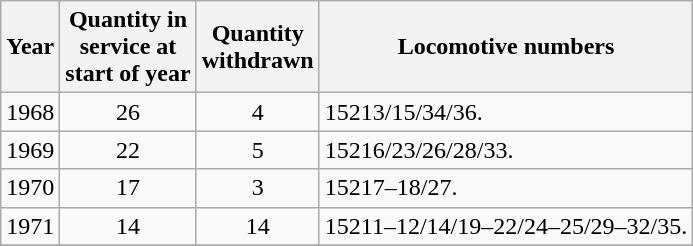<table class="wikitable" style="text-align:center">
<tr>
<th>Year</th>
<th>Quantity in<br>service at<br>start of year</th>
<th>Quantity<br>withdrawn</th>
<th>Locomotive numbers</th>
</tr>
<tr>
<td>1968</td>
<td>26</td>
<td>4</td>
<td align=left>15213/15/34/36.</td>
</tr>
<tr>
<td>1969</td>
<td>22</td>
<td>5</td>
<td align=left>15216/23/26/28/33.</td>
</tr>
<tr>
<td>1970</td>
<td>17</td>
<td>3</td>
<td align=left>15217–18/27.</td>
</tr>
<tr>
<td>1971</td>
<td>14</td>
<td>14</td>
<td align=left>15211–12/14/19–22/24–25/29–32/35.</td>
</tr>
<tr>
</tr>
</table>
